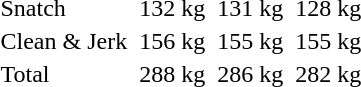<table>
<tr>
<td>Snatch</td>
<td></td>
<td>132 kg</td>
<td></td>
<td>131 kg</td>
<td></td>
<td>128 kg</td>
</tr>
<tr>
<td>Clean & Jerk</td>
<td></td>
<td>156 kg</td>
<td></td>
<td>155 kg</td>
<td></td>
<td>155 kg</td>
</tr>
<tr>
<td>Total</td>
<td></td>
<td>288 kg</td>
<td></td>
<td>286 kg</td>
<td></td>
<td>282 kg</td>
</tr>
</table>
